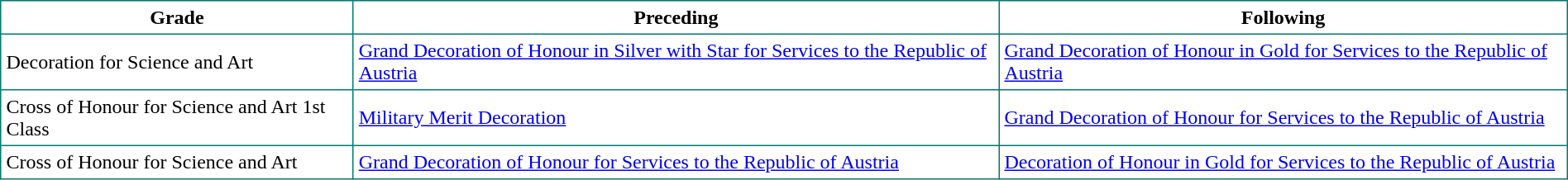<table border="2" cellpadding="4" cellspacing="0" style="margin:1em auto; background:white; border: 1px #01796F solid; border-collapse: collapse; width:100%">
<tr bgcolor="white">
<th align="center">Grade</th>
<th align="center">Preceding</th>
<th align="center">Following</th>
</tr>
<tr>
<td bgcolor="white">Decoration for Science and Art</td>
<td><a href='#'>Grand Decoration of Honour in Silver with Star for Services to the Republic of Austria</a></td>
<td><a href='#'>Grand Decoration of Honour in Gold for Services to the Republic of Austria</a></td>
</tr>
<tr>
<td bgcolor="white">Cross of Honour for Science and Art 1st Class</td>
<td><a href='#'>Military Merit Decoration</a></td>
<td><a href='#'>Grand Decoration of Honour for Services to the Republic of Austria</a></td>
</tr>
<tr>
<td bgcolor="white">Cross of Honour for Science and Art</td>
<td><a href='#'>Grand Decoration of Honour for Services to the Republic of Austria</a></td>
<td><a href='#'>Decoration of Honour in Gold for Services to the Republic of Austria</a></td>
</tr>
</table>
